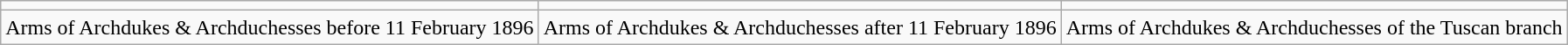<table class="wikitable center" style="table-layout:fixed">
<tr>
<td></td>
<td></td>
<td></td>
</tr>
<tr>
<td>Arms of Archdukes & Archduchesses before 11 February 1896</td>
<td>Arms of Archdukes & Archduchesses after 11 February 1896</td>
<td>Arms of Archdukes & Archduchesses of the Tuscan branch</td>
</tr>
</table>
